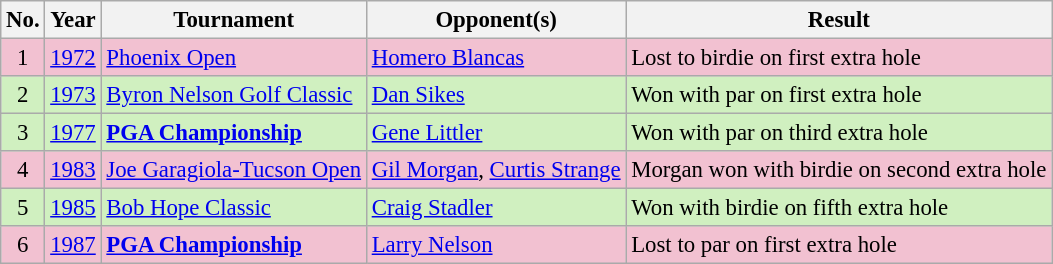<table class="wikitable" style="font-size:95%;">
<tr>
<th>No.</th>
<th>Year</th>
<th>Tournament</th>
<th>Opponent(s)</th>
<th>Result</th>
</tr>
<tr style="background:#F2C1D1;">
<td align=center>1</td>
<td><a href='#'>1972</a></td>
<td><a href='#'>Phoenix Open</a></td>
<td> <a href='#'>Homero Blancas</a></td>
<td>Lost to birdie on first extra hole</td>
</tr>
<tr style="background:#D0F0C0;">
<td align=center>2</td>
<td><a href='#'>1973</a></td>
<td><a href='#'>Byron Nelson Golf Classic</a></td>
<td> <a href='#'>Dan Sikes</a></td>
<td>Won with par on first extra hole</td>
</tr>
<tr style="background:#D0F0C0;">
<td align=center>3</td>
<td><a href='#'>1977</a></td>
<td><strong><a href='#'>PGA Championship</a></strong></td>
<td> <a href='#'>Gene Littler</a></td>
<td>Won with par on third extra hole</td>
</tr>
<tr style="background:#F2C1D1;">
<td align=center>4</td>
<td><a href='#'>1983</a></td>
<td><a href='#'>Joe Garagiola-Tucson Open</a></td>
<td> <a href='#'>Gil Morgan</a>,  <a href='#'>Curtis Strange</a></td>
<td>Morgan won with birdie on second extra hole</td>
</tr>
<tr style="background:#D0F0C0;">
<td align=center>5</td>
<td><a href='#'>1985</a></td>
<td><a href='#'>Bob Hope Classic</a></td>
<td> <a href='#'>Craig Stadler</a></td>
<td>Won with birdie on fifth extra hole</td>
</tr>
<tr style="background:#F2C1D1;">
<td align=center>6</td>
<td><a href='#'>1987</a></td>
<td><strong><a href='#'>PGA Championship</a></strong></td>
<td> <a href='#'>Larry Nelson</a></td>
<td>Lost to par on first extra hole</td>
</tr>
</table>
